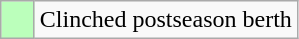<table class="wikitable">
<tr>
<td width=15 style="background-color:#bbffbb;text-align:center;"></td>
<td>Clinched postseason berth</td>
</tr>
</table>
